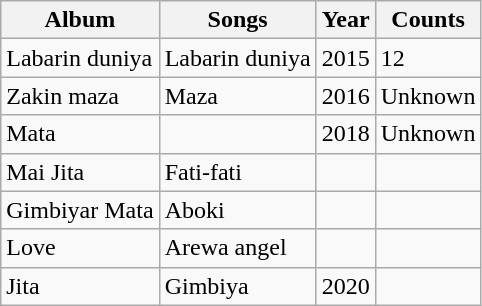<table class="wikitable sortable">
<tr>
<th>Album</th>
<th>Songs</th>
<th>Year</th>
<th>Counts</th>
</tr>
<tr>
<td>Labarin duniya</td>
<td>Labarin duniya</td>
<td>2015</td>
<td>12</td>
</tr>
<tr>
<td>Zakin maza</td>
<td>Maza</td>
<td>2016</td>
<td>Unknown</td>
</tr>
<tr>
<td>Mata</td>
<td></td>
<td>2018</td>
<td>Unknown</td>
</tr>
<tr>
<td>Mai Jita</td>
<td>Fati-fati</td>
<td></td>
<td></td>
</tr>
<tr>
<td>Gimbiyar Mata</td>
<td>Aboki</td>
<td></td>
<td></td>
</tr>
<tr>
<td>Love</td>
<td>Arewa angel</td>
<td></td>
<td></td>
</tr>
<tr>
<td>Jita</td>
<td>Gimbiya</td>
<td>2020</td>
<td></td>
</tr>
</table>
